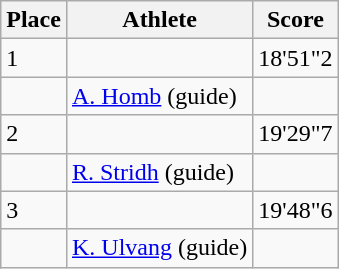<table class="wikitable">
<tr>
<th>Place</th>
<th>Athlete</th>
<th>Score</th>
</tr>
<tr>
<td>1</td>
<td></td>
<td>18'51"2</td>
</tr>
<tr>
<td></td>
<td><a href='#'>A. Homb</a> (guide)</td>
<td></td>
</tr>
<tr>
<td>2</td>
<td></td>
<td>19'29"7</td>
</tr>
<tr>
<td></td>
<td><a href='#'>R. Stridh</a> (guide)</td>
<td></td>
</tr>
<tr>
<td>3</td>
<td></td>
<td>19'48"6</td>
</tr>
<tr>
<td></td>
<td><a href='#'>K. Ulvang</a> (guide)</td>
<td></td>
</tr>
</table>
